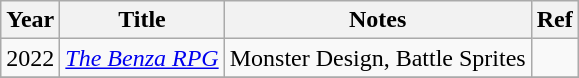<table class="wikitable">
<tr>
<th>Year</th>
<th>Title</th>
<th>Notes</th>
<th>Ref</th>
</tr>
<tr>
<td>2022</td>
<td><em><a href='#'>The Benza RPG</a></em></td>
<td>Monster Design, Battle Sprites</td>
<td></td>
</tr>
<tr>
</tr>
</table>
